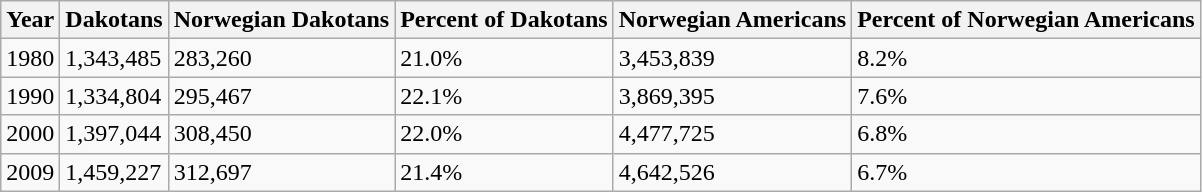<table class="wikitable">
<tr>
<th>Year</th>
<th>Dakotans</th>
<th>Norwegian Dakotans</th>
<th>Percent of Dakotans</th>
<th>Norwegian Americans</th>
<th>Percent of Norwegian Americans</th>
</tr>
<tr>
<td>1980</td>
<td>1,343,485</td>
<td>283,260</td>
<td>21.0%</td>
<td>3,453,839</td>
<td>8.2%</td>
</tr>
<tr>
<td>1990</td>
<td>1,334,804</td>
<td>295,467</td>
<td>22.1%</td>
<td>3,869,395</td>
<td>7.6%</td>
</tr>
<tr>
<td>2000</td>
<td>1,397,044</td>
<td>308,450</td>
<td>22.0%</td>
<td>4,477,725</td>
<td>6.8%</td>
</tr>
<tr>
<td>2009</td>
<td>1,459,227</td>
<td>312,697</td>
<td>21.4%</td>
<td>4,642,526</td>
<td>6.7%</td>
</tr>
</table>
